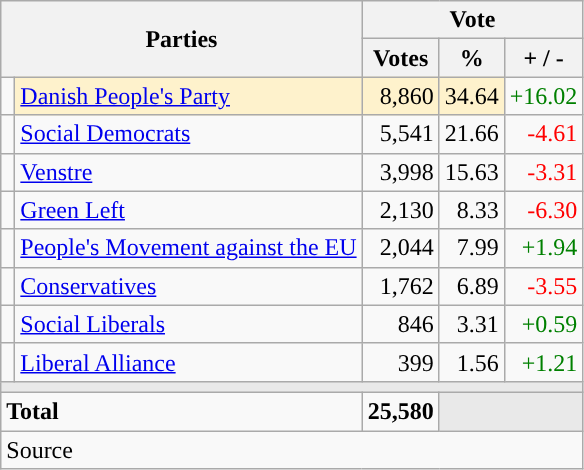<table class="wikitable" style="text-align:right;">
<tr>
<th style="text-align:centre;" rowspan="2" colspan="2" width="225">Parties</th>
<th colspan="3">Vote</th>
</tr>
<tr>
<th width="15">Votes</th>
<th width="15">%</th>
<th width="15">+ / -</th>
</tr>
<tr>
<td width="2" style="color:inherit;background:"></td>
<td bgcolor=#fef2cc   align="left"><a href='#'>Danish People's Party</a></td>
<td bgcolor=#fef2cc>8,860</td>
<td bgcolor=#fef2cc>34.64</td>
<td style=color:green;>+16.02</td>
</tr>
<tr>
<td width="2" style="color:inherit;background:"></td>
<td align="left"><a href='#'>Social Democrats</a></td>
<td>5,541</td>
<td>21.66</td>
<td style=color:red;>-4.61</td>
</tr>
<tr>
<td width="2" style="color:inherit;background:"></td>
<td align="left"><a href='#'>Venstre</a></td>
<td>3,998</td>
<td>15.63</td>
<td style=color:red;>-3.31</td>
</tr>
<tr>
<td width="2" style="color:inherit;background:"></td>
<td align="left"><a href='#'>Green Left</a></td>
<td>2,130</td>
<td>8.33</td>
<td style=color:red;>-6.30</td>
</tr>
<tr>
<td width="2" style="color:inherit;background:"></td>
<td align="left"><a href='#'>People's Movement against the EU</a></td>
<td>2,044</td>
<td>7.99</td>
<td style=color:green;>+1.94</td>
</tr>
<tr>
<td width="2" style="color:inherit;background:"></td>
<td align="left"><a href='#'>Conservatives</a></td>
<td>1,762</td>
<td>6.89</td>
<td style=color:red;>-3.55</td>
</tr>
<tr>
<td width="2" style="color:inherit;background:"></td>
<td align="left"><a href='#'>Social Liberals</a></td>
<td>846</td>
<td>3.31</td>
<td style=color:green;>+0.59</td>
</tr>
<tr>
<td width="2" style="color:inherit;background:"></td>
<td align="left"><a href='#'>Liberal Alliance</a></td>
<td>399</td>
<td>1.56</td>
<td style=color:green;>+1.21</td>
</tr>
<tr>
<td colspan="7" bgcolor="#E9E9E9"></td>
</tr>
<tr>
<td align="left" colspan="2"><strong>Total</strong></td>
<td><strong>25,580</strong></td>
<td bgcolor="#E9E9E9" colspan="2"></td>
</tr>
<tr>
<td align="left" colspan="6">Source</td>
</tr>
</table>
